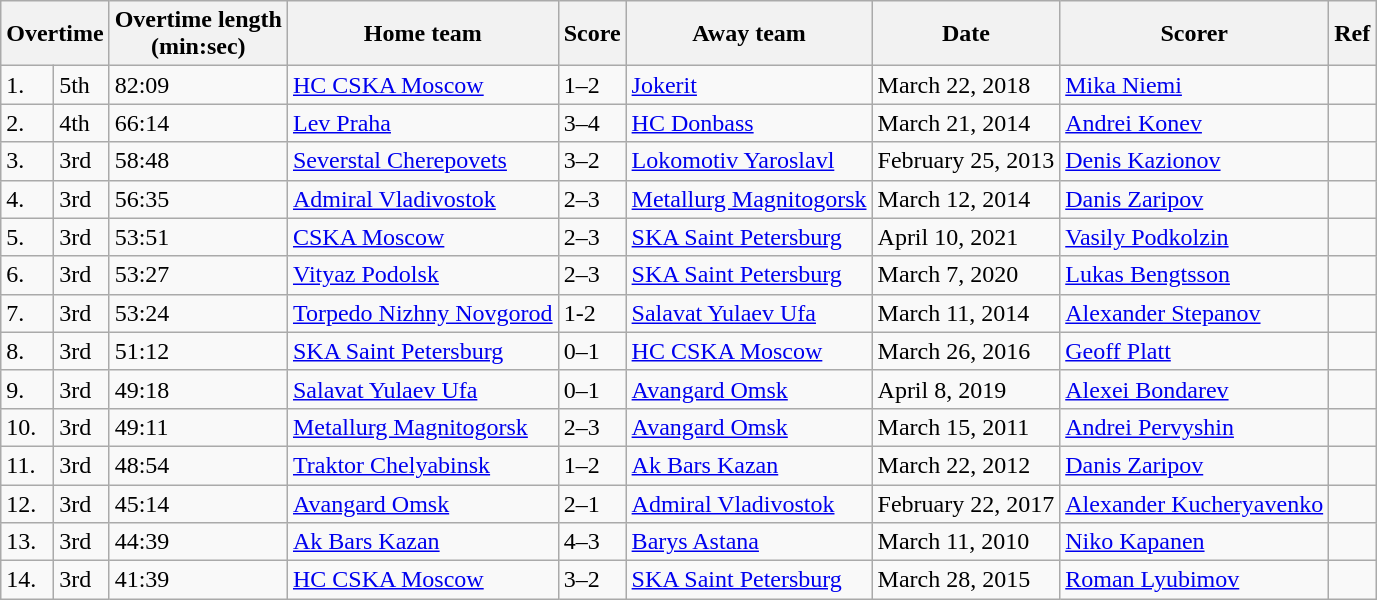<table class="wikitable">
<tr>
<th colspan="2">Overtime</th>
<th>Overtime length<br>(min:sec)</th>
<th>Home team</th>
<th>Score</th>
<th>Away team</th>
<th>Date</th>
<th>Scorer</th>
<th>Ref</th>
</tr>
<tr>
<td>1.</td>
<td>5th</td>
<td>82:09</td>
<td><a href='#'>HC CSKA Moscow</a></td>
<td>1–2</td>
<td><a href='#'>Jokerit</a></td>
<td>March 22, 2018</td>
<td><a href='#'>Mika Niemi</a></td>
<td></td>
</tr>
<tr>
<td>2.</td>
<td>4th</td>
<td>66:14</td>
<td><a href='#'>Lev Praha</a></td>
<td>3–4</td>
<td><a href='#'>HC Donbass</a></td>
<td>March 21, 2014</td>
<td><a href='#'>Andrei Konev</a></td>
<td></td>
</tr>
<tr>
<td>3.</td>
<td>3rd</td>
<td>58:48</td>
<td><a href='#'>Severstal Cherepovets</a></td>
<td>3–2</td>
<td><a href='#'>Lokomotiv Yaroslavl</a></td>
<td>February 25, 2013</td>
<td><a href='#'>Denis Kazionov</a></td>
<td></td>
</tr>
<tr>
<td>4.</td>
<td>3rd</td>
<td>56:35</td>
<td><a href='#'>Admiral Vladivostok</a></td>
<td>2–3</td>
<td><a href='#'>Metallurg Magnitogorsk</a></td>
<td>March 12, 2014</td>
<td><a href='#'>Danis Zaripov</a></td>
<td></td>
</tr>
<tr>
<td>5.</td>
<td>3rd</td>
<td>53:51</td>
<td><a href='#'>CSKA Moscow</a></td>
<td>2–3</td>
<td><a href='#'>SKA Saint Petersburg</a></td>
<td>April 10, 2021</td>
<td><a href='#'>Vasily Podkolzin</a></td>
<td></td>
</tr>
<tr>
<td>6.</td>
<td>3rd</td>
<td>53:27</td>
<td><a href='#'>Vityaz Podolsk</a></td>
<td>2–3</td>
<td><a href='#'>SKA Saint Petersburg</a></td>
<td>March 7, 2020</td>
<td><a href='#'>Lukas Bengtsson</a></td>
<td></td>
</tr>
<tr>
<td>7.</td>
<td>3rd</td>
<td>53:24</td>
<td><a href='#'>Torpedo Nizhny Novgorod</a></td>
<td>1-2</td>
<td><a href='#'>Salavat Yulaev Ufa</a></td>
<td>March 11, 2014</td>
<td><a href='#'>Alexander Stepanov</a></td>
<td></td>
</tr>
<tr>
<td>8.</td>
<td>3rd</td>
<td>51:12</td>
<td><a href='#'>SKA Saint Petersburg</a></td>
<td>0–1</td>
<td><a href='#'>HC CSKA Moscow</a></td>
<td>March 26, 2016</td>
<td><a href='#'>Geoff Platt</a></td>
<td></td>
</tr>
<tr>
<td>9.</td>
<td>3rd</td>
<td>49:18</td>
<td><a href='#'>Salavat Yulaev Ufa</a></td>
<td>0–1</td>
<td><a href='#'>Avangard Omsk</a></td>
<td>April 8, 2019</td>
<td><a href='#'>Alexei Bondarev</a></td>
<td></td>
</tr>
<tr>
<td>10.</td>
<td>3rd</td>
<td>49:11</td>
<td><a href='#'>Metallurg Magnitogorsk</a></td>
<td>2–3</td>
<td><a href='#'>Avangard Omsk</a></td>
<td>March 15, 2011</td>
<td><a href='#'>Andrei Pervyshin</a></td>
<td></td>
</tr>
<tr>
<td>11.</td>
<td>3rd</td>
<td>48:54</td>
<td><a href='#'>Traktor Chelyabinsk</a></td>
<td>1–2</td>
<td><a href='#'>Ak Bars Kazan</a></td>
<td>March 22, 2012</td>
<td><a href='#'>Danis Zaripov</a></td>
<td></td>
</tr>
<tr>
<td>12.</td>
<td>3rd</td>
<td>45:14</td>
<td><a href='#'>Avangard Omsk</a></td>
<td>2–1</td>
<td><a href='#'>Admiral Vladivostok</a></td>
<td>February 22, 2017</td>
<td><a href='#'>Alexander Kucheryavenko</a></td>
<td></td>
</tr>
<tr>
<td>13.</td>
<td>3rd</td>
<td>44:39</td>
<td><a href='#'>Ak Bars Kazan</a></td>
<td>4–3</td>
<td><a href='#'>Barys Astana</a></td>
<td>March 11, 2010</td>
<td><a href='#'>Niko Kapanen</a></td>
<td></td>
</tr>
<tr>
<td>14.</td>
<td>3rd</td>
<td>41:39</td>
<td><a href='#'>HC CSKA Moscow</a></td>
<td>3–2</td>
<td><a href='#'>SKA Saint Petersburg</a></td>
<td>March 28, 2015</td>
<td><a href='#'>Roman Lyubimov</a></td>
<td></td>
</tr>
</table>
